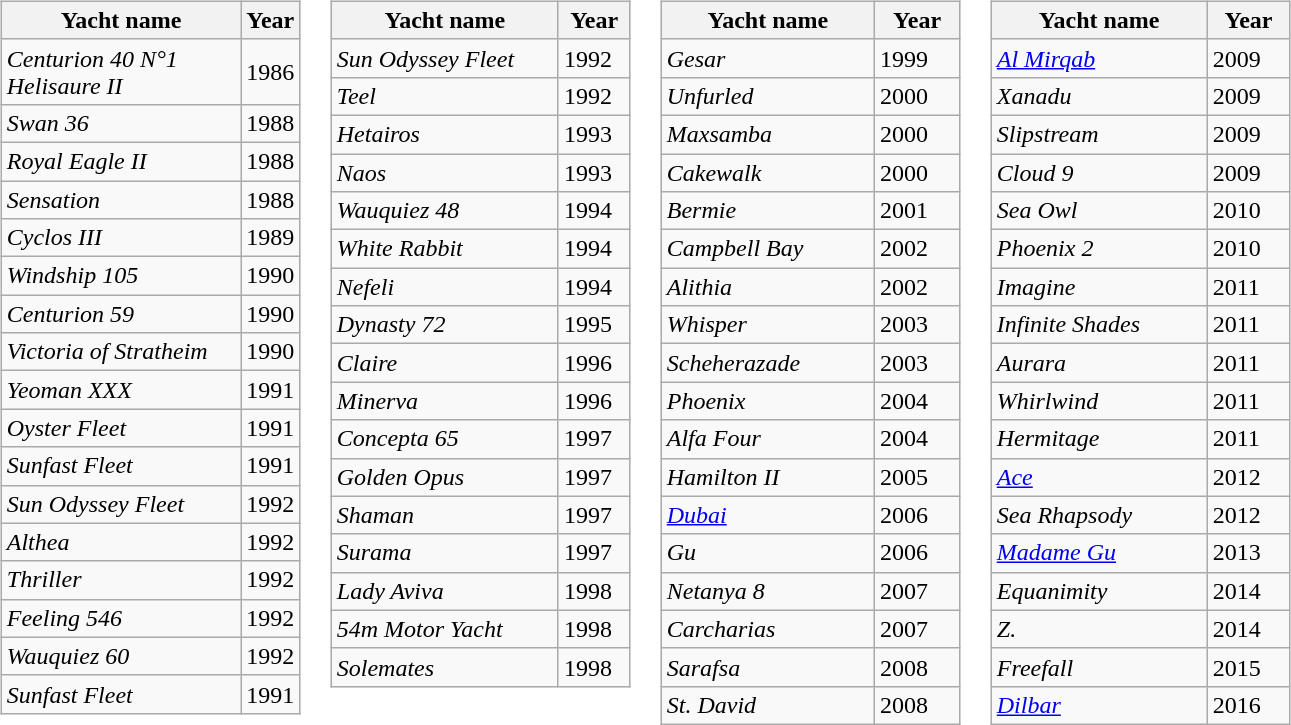<table>
<tr valign="top">
<td><br><table class="wikitable" width="200px">
<tr>
<th>Yacht name</th>
<th>Year</th>
</tr>
<tr>
<td><em>Centurion 40 N°1 Helisaure II</em></td>
<td>1986</td>
</tr>
<tr>
<td><em>Swan 36</em></td>
<td>1988</td>
</tr>
<tr>
<td><em>Royal Eagle II</em></td>
<td>1988</td>
</tr>
<tr>
<td><em>Sensation</em></td>
<td>1988</td>
</tr>
<tr>
<td><em>Cyclos III</em></td>
<td>1989</td>
</tr>
<tr>
<td><em>Windship 105</em></td>
<td>1990</td>
</tr>
<tr>
<td><em>Centurion 59</em></td>
<td>1990</td>
</tr>
<tr>
<td><em>Victoria of Stratheim</em></td>
<td>1990</td>
</tr>
<tr>
<td><em>Yeoman XXX</em></td>
<td>1991</td>
</tr>
<tr>
<td><em>Oyster Fleet</em></td>
<td>1991</td>
</tr>
<tr>
<td><em>Sunfast Fleet</em></td>
<td>1991</td>
</tr>
<tr>
<td><em>Sun Odyssey Fleet</em></td>
<td>1992</td>
</tr>
<tr>
<td><em>Althea</em></td>
<td>1992</td>
</tr>
<tr>
<td><em>Thriller</em></td>
<td>1992</td>
</tr>
<tr>
<td><em>Feeling 546</em></td>
<td>1992</td>
</tr>
<tr>
<td><em>Wauquiez 60</em></td>
<td>1992</td>
</tr>
<tr>
<td><em>Sunfast Fleet</em></td>
<td>1991</td>
</tr>
</table>
</td>
<td><br><table class="wikitable" width="200px">
<tr>
<th>Yacht name</th>
<th>Year</th>
</tr>
<tr>
<td><em>Sun Odyssey Fleet</em></td>
<td>1992</td>
</tr>
<tr>
<td><em>Teel</em></td>
<td>1992</td>
</tr>
<tr>
<td><em>Hetairos</em></td>
<td>1993</td>
</tr>
<tr>
<td><em>Naos</em></td>
<td>1993</td>
</tr>
<tr>
<td><em>Wauquiez 48</em></td>
<td>1994</td>
</tr>
<tr>
<td><em>White Rabbit</em></td>
<td>1994</td>
</tr>
<tr>
<td><em>Nefeli</em></td>
<td>1994</td>
</tr>
<tr>
<td><em>Dynasty 72</em></td>
<td>1995</td>
</tr>
<tr>
<td><em>Claire</em></td>
<td>1996</td>
</tr>
<tr>
<td><em>Minerva</em></td>
<td>1996</td>
</tr>
<tr>
<td><em>Concepta 65</em></td>
<td>1997</td>
</tr>
<tr>
<td><em>Golden Opus</em></td>
<td>1997</td>
</tr>
<tr>
<td><em>Shaman</em></td>
<td>1997</td>
</tr>
<tr>
<td><em>Surama</em></td>
<td>1997</td>
</tr>
<tr>
<td><em>Lady Aviva</em></td>
<td>1998</td>
</tr>
<tr>
<td><em>54m Motor Yacht</em></td>
<td>1998</td>
</tr>
<tr>
<td><em>Solemates</em></td>
<td>1998</td>
</tr>
</table>
</td>
<td><br><table class="wikitable" width="200px">
<tr>
<th>Yacht name</th>
<th>Year</th>
</tr>
<tr>
<td><em>Gesar</em></td>
<td>1999</td>
</tr>
<tr>
<td><em>Unfurled</em></td>
<td>2000</td>
</tr>
<tr>
<td><em>Maxsamba</em></td>
<td>2000</td>
</tr>
<tr>
<td><em>Cakewalk</em></td>
<td>2000</td>
</tr>
<tr>
<td><em>Bermie</em></td>
<td>2001</td>
</tr>
<tr>
<td><em>Campbell Bay</em></td>
<td>2002</td>
</tr>
<tr>
<td><em>Alithia</em></td>
<td>2002</td>
</tr>
<tr>
<td><em>Whisper</em></td>
<td>2003</td>
</tr>
<tr>
<td><em>Scheherazade</em></td>
<td>2003</td>
</tr>
<tr>
<td><em>Phoenix</em></td>
<td>2004</td>
</tr>
<tr>
<td><em>Alfa Four</em></td>
<td>2004</td>
</tr>
<tr>
<td><em>Hamilton II</em></td>
<td>2005</td>
</tr>
<tr>
<td><em><a href='#'>Dubai</a></em></td>
<td>2006</td>
</tr>
<tr>
<td><em>Gu</em></td>
<td>2006</td>
</tr>
<tr>
<td><em>Netanya 8</em></td>
<td>2007</td>
</tr>
<tr>
<td><em>Carcharias</em></td>
<td>2007</td>
</tr>
<tr>
<td><em>Sarafsa</em></td>
<td>2008</td>
</tr>
<tr>
<td><em>St. David</em></td>
<td>2008</td>
</tr>
</table>
</td>
<td><br><table class="wikitable" width="200px">
<tr>
<th>Yacht name</th>
<th>Year</th>
</tr>
<tr>
<td><em><a href='#'>Al Mirqab</a></em></td>
<td>2009</td>
</tr>
<tr>
<td><em>Xanadu</em></td>
<td>2009</td>
</tr>
<tr>
<td><em>Slipstream</em></td>
<td>2009</td>
</tr>
<tr>
<td><em>Cloud 9</em></td>
<td>2009</td>
</tr>
<tr>
<td><em>Sea Owl</em></td>
<td>2010</td>
</tr>
<tr>
<td><em>Phoenix 2</em></td>
<td>2010</td>
</tr>
<tr>
<td><em>Imagine</em></td>
<td>2011</td>
</tr>
<tr>
<td><em>Infinite Shades</em></td>
<td>2011</td>
</tr>
<tr>
<td><em>Aurara</em></td>
<td>2011</td>
</tr>
<tr>
<td><em>Whirlwind</em></td>
<td>2011</td>
</tr>
<tr>
<td><em>Hermitage</em></td>
<td>2011</td>
</tr>
<tr>
<td><em><a href='#'>Ace</a></em></td>
<td>2012</td>
</tr>
<tr>
<td><em>Sea Rhapsody</em></td>
<td>2012</td>
</tr>
<tr>
<td><em><a href='#'>Madame Gu</a></em></td>
<td>2013</td>
</tr>
<tr>
<td><em>Equanimity</em></td>
<td>2014</td>
</tr>
<tr>
<td><em>Z.</em></td>
<td>2014</td>
</tr>
<tr>
<td><em>Freefall</em></td>
<td>2015</td>
</tr>
<tr>
<td><em><a href='#'>Dilbar</a></em></td>
<td>2016</td>
</tr>
</table>
</td>
</tr>
</table>
